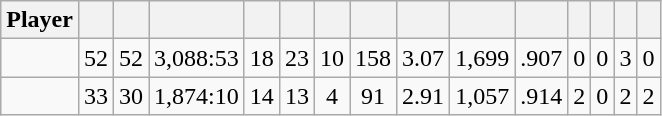<table class="wikitable sortable" style="text-align:center;">
<tr>
<th>Player</th>
<th></th>
<th></th>
<th></th>
<th></th>
<th></th>
<th></th>
<th></th>
<th></th>
<th></th>
<th></th>
<th></th>
<th></th>
<th></th>
<th></th>
</tr>
<tr>
<td style="text-align:left;"></td>
<td>52</td>
<td>52</td>
<td>3,088:53</td>
<td>18</td>
<td>23</td>
<td>10</td>
<td>158</td>
<td>3.07</td>
<td>1,699</td>
<td>.907</td>
<td>0</td>
<td>0</td>
<td>3</td>
<td>0</td>
</tr>
<tr>
<td style="text-align:left;"></td>
<td>33</td>
<td>30</td>
<td>1,874:10</td>
<td>14</td>
<td>13</td>
<td>4</td>
<td>91</td>
<td>2.91</td>
<td>1,057</td>
<td>.914</td>
<td>2</td>
<td>0</td>
<td>2</td>
<td>2</td>
</tr>
</table>
